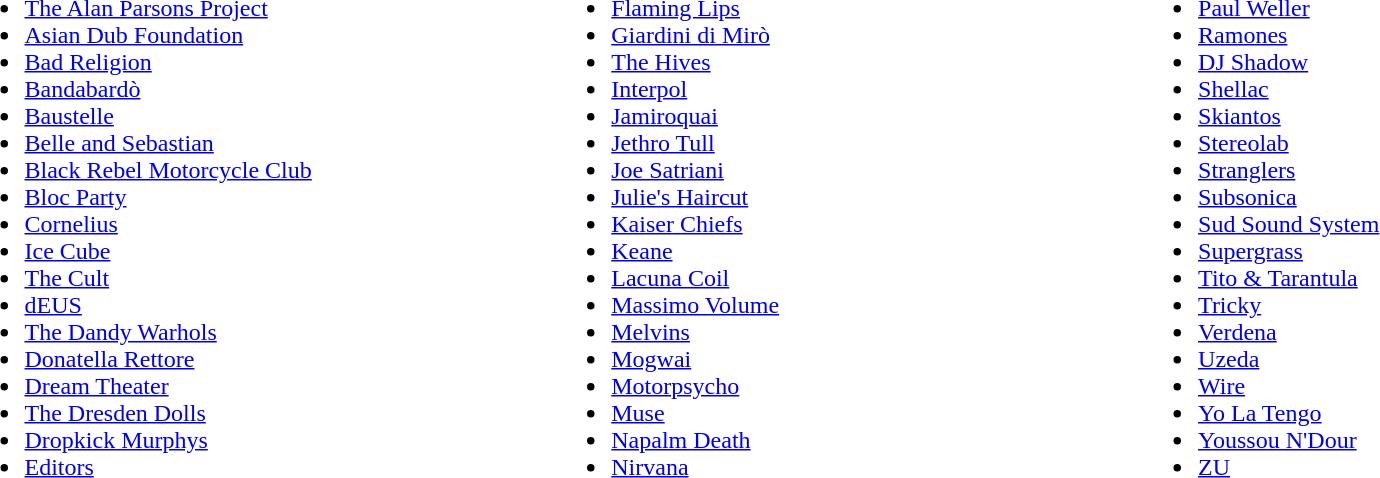<table>
<tr ---->
<td width="20%" valign="top"><br><ul><li><a href='#'>The Alan Parsons Project</a></li><li><a href='#'>Asian Dub Foundation</a></li><li><a href='#'>Bad Religion</a></li><li><a href='#'>Bandabardò</a></li><li><a href='#'>Baustelle</a></li><li><a href='#'>Belle and Sebastian</a></li><li><a href='#'>Black Rebel Motorcycle Club</a></li><li><a href='#'>Bloc Party</a></li><li><a href='#'>Cornelius</a></li><li><a href='#'>Ice Cube</a></li><li><a href='#'>The Cult</a></li><li><a href='#'>dEUS</a></li><li><a href='#'>The Dandy Warhols</a></li><li><a href='#'>Donatella Rettore</a></li><li><a href='#'>Dream Theater</a></li><li><a href='#'>The Dresden Dolls</a></li><li><a href='#'>Dropkick Murphys</a></li><li><a href='#'>Editors</a></li></ul></td>
<td width="20%" valign="top"><br><ul><li><a href='#'>Flaming Lips</a></li><li><a href='#'>Giardini di Mirò</a></li><li><a href='#'>The Hives</a></li><li><a href='#'>Interpol</a></li><li><a href='#'>Jamiroquai</a></li><li><a href='#'>Jethro Tull</a></li><li><a href='#'>Joe Satriani</a></li><li><a href='#'>Julie's Haircut</a></li><li><a href='#'>Kaiser Chiefs</a></li><li><a href='#'>Keane</a></li><li><a href='#'>Lacuna Coil</a></li><li><a href='#'>Massimo Volume</a></li><li><a href='#'>Melvins</a></li><li><a href='#'>Mogwai</a></li><li><a href='#'>Motorpsycho</a></li><li><a href='#'>Muse</a></li><li><a href='#'>Napalm Death</a></li><li><a href='#'>Nirvana</a></li></ul></td>
<td width="20%" valign="top"><br><ul><li><a href='#'>Paul Weller</a></li><li><a href='#'>Ramones</a></li><li><a href='#'>DJ Shadow</a></li><li><a href='#'>Shellac</a></li><li><a href='#'>Skiantos</a></li><li><a href='#'>Stereolab</a></li><li><a href='#'>Stranglers</a></li><li><a href='#'>Subsonica</a></li><li><a href='#'>Sud Sound System</a></li><li><a href='#'>Supergrass</a></li><li><a href='#'>Tito & Tarantula</a></li><li><a href='#'>Tricky</a></li><li><a href='#'>Verdena</a></li><li><a href='#'>Uzeda</a></li><li><a href='#'>Wire</a></li><li><a href='#'>Yo La Tengo</a></li><li><a href='#'>Youssou N'Dour</a></li><li><a href='#'>ZU</a></li></ul></td>
</tr>
</table>
